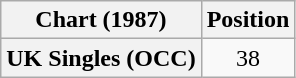<table class="wikitable plainrowheaders" style="text-align:center">
<tr>
<th>Chart (1987)</th>
<th>Position</th>
</tr>
<tr>
<th scope="row">UK Singles (OCC)</th>
<td>38</td>
</tr>
</table>
